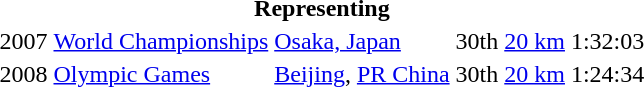<table>
<tr>
<th colspan="6">Representing </th>
</tr>
<tr>
<td>2007</td>
<td><a href='#'>World Championships</a></td>
<td><a href='#'>Osaka, Japan</a></td>
<td>30th</td>
<td><a href='#'>20 km</a></td>
<td>1:32:03</td>
</tr>
<tr>
<td>2008</td>
<td><a href='#'>Olympic Games</a></td>
<td><a href='#'>Beijing</a>, <a href='#'>PR China</a></td>
<td>30th</td>
<td><a href='#'>20 km</a></td>
<td>1:24:34</td>
</tr>
</table>
